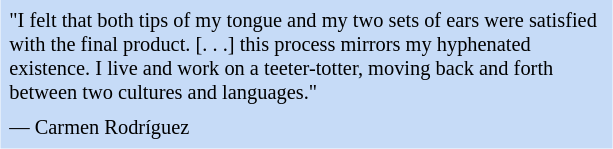<table class="toccolours" style="float: right; margin-left: 1em; margin-right: 2em; font-size: 85%; background:#c6dbf7; color:black; width:30em; max-width: 40%;" cellspacing="5">
<tr>
<td style="text-align: left;">"I felt that both tips of my tongue and my two sets of ears were satisfied with the final product. [. . .] this process mirrors my hyphenated existence. I live and work on a teeter-totter, moving back and forth between two cultures and languages."</td>
</tr>
<tr>
<td style="text-align: left;">— Carmen Rodríguez</td>
</tr>
</table>
